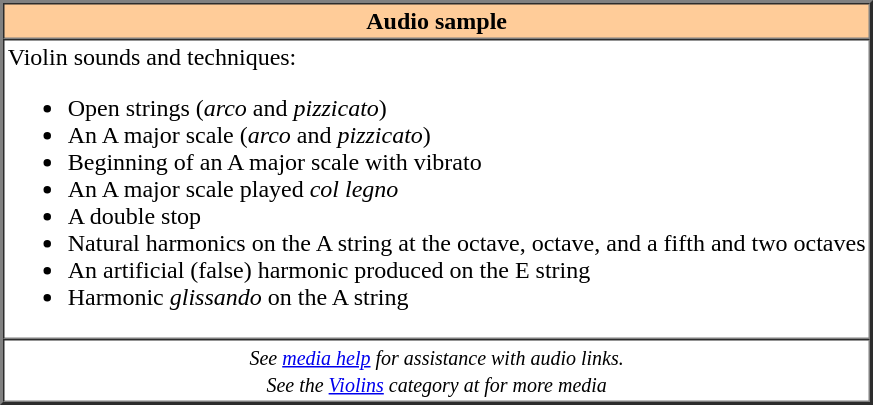<table border="2" cellpadding="2" cellspacing="0" align="right" style="margin-left:10px;">
<tr>
<th colspan="2" style="background:#ffcc99;"><strong>Audio sample</strong></th>
</tr>
<tr>
<td align="left">Violin sounds and techniques: <br><ul><li>Open strings (<em>arco</em> and <em>pizzicato</em>)</li><li>An A major scale (<em>arco</em> and <em>pizzicato</em>)</li><li>Beginning of an A major scale with vibrato</li><li>An A major scale played <em>col legno</em></li><li>A double stop</li><li>Natural harmonics on the A string at the octave, octave, and a fifth and two octaves</li><li>An artificial (false) harmonic produced on the E string</li><li>Harmonic <em>glissando</em> on the A string</li></ul></td>
</tr>
<tr>
<td align="center"  colspan="2" style="background:#fffdead;"><small><em>See <a href='#'>media help</a> for assistance with audio links.<br>See the <a href='#'>Violins</a> category at  for more media</em></small></td>
</tr>
</table>
